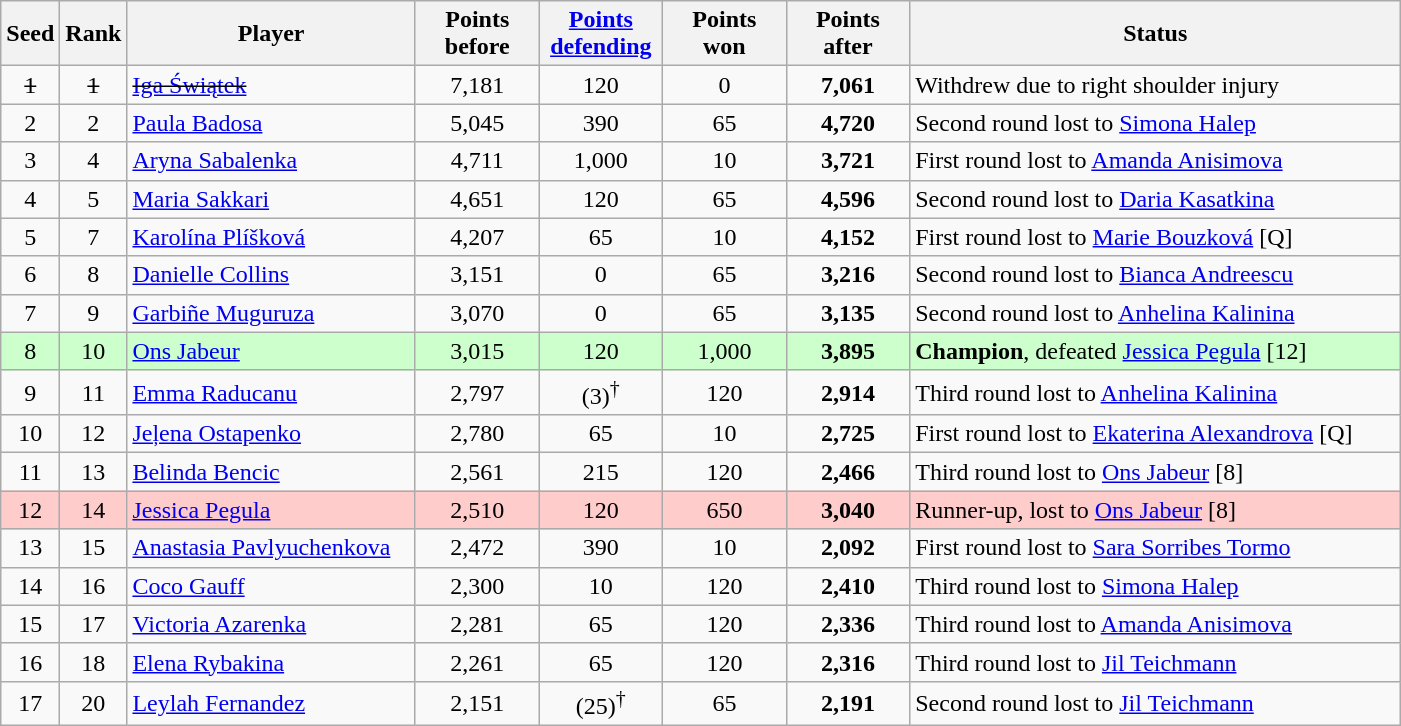<table class="wikitable sortable">
<tr>
<th style="width:30px;">Seed</th>
<th style="width:30px;">Rank</th>
<th style="width:185px;">Player</th>
<th style="width:75px;">Points before</th>
<th style="width:75px;"><a href='#'>Points defending</a></th>
<th style="width:75px;">Points won</th>
<th style="width:75px;">Points after</th>
<th style="width:320px;">Status</th>
</tr>
<tr>
<td style="text-align:center;"><s>1</s></td>
<td style="text-align:center;"><s>1</s></td>
<td><s> <a href='#'>Iga Świątek</a> </s></td>
<td style="text-align:center;">7,181</td>
<td style="text-align:center;">120</td>
<td style="text-align:center;">0</td>
<td style="text-align:center;"><strong>7,061</strong></td>
<td>Withdrew due to right shoulder injury</td>
</tr>
<tr>
<td style="text-align:center;">2</td>
<td style="text-align:center;">2</td>
<td> <a href='#'>Paula Badosa</a></td>
<td style="text-align:center;">5,045</td>
<td style="text-align:center;">390</td>
<td style="text-align:center;">65</td>
<td style="text-align:center;"><strong>4,720</strong></td>
<td>Second round lost to  <a href='#'>Simona Halep</a></td>
</tr>
<tr>
<td style="text-align:center;">3</td>
<td style="text-align:center;">4</td>
<td> <a href='#'>Aryna Sabalenka</a></td>
<td style="text-align:center;">4,711</td>
<td style="text-align:center;">1,000</td>
<td style="text-align:center;">10</td>
<td style="text-align:center;"><strong>3,721</strong></td>
<td>First round lost to  <a href='#'>Amanda Anisimova</a></td>
</tr>
<tr>
<td style="text-align:center;">4</td>
<td style="text-align:center;">5</td>
<td> <a href='#'>Maria Sakkari</a></td>
<td style="text-align:center;">4,651</td>
<td style="text-align:center;">120</td>
<td style="text-align:center;">65</td>
<td style="text-align:center;"><strong>4,596</strong></td>
<td>Second round lost to  <a href='#'>Daria Kasatkina</a></td>
</tr>
<tr>
<td style="text-align:center;">5</td>
<td style="text-align:center;">7</td>
<td> <a href='#'>Karolína Plíšková</a></td>
<td style="text-align:center;">4,207</td>
<td style="text-align:center;">65</td>
<td style="text-align:center;">10</td>
<td style="text-align:center;"><strong>4,152</strong></td>
<td>First round lost to  <a href='#'>Marie Bouzková</a> [Q]</td>
</tr>
<tr>
<td style="text-align:center;">6</td>
<td style="text-align:center;">8</td>
<td> <a href='#'>Danielle Collins</a></td>
<td style="text-align:center;">3,151</td>
<td style="text-align:center;">0</td>
<td style="text-align:center;">65</td>
<td style="text-align:center;"><strong>3,216</strong></td>
<td>Second round lost to  <a href='#'>Bianca Andreescu</a></td>
</tr>
<tr>
<td style="text-align:center;">7</td>
<td style="text-align:center;">9</td>
<td> <a href='#'>Garbiñe Muguruza</a></td>
<td style="text-align:center;">3,070</td>
<td style="text-align:center;">0</td>
<td style="text-align:center;">65</td>
<td style="text-align:center;"><strong>3,135</strong></td>
<td>Second round lost to  <a href='#'>Anhelina Kalinina</a></td>
</tr>
<tr bgcolor=#cfc>
<td style="text-align:center;">8</td>
<td style="text-align:center;">10</td>
<td> <a href='#'>Ons Jabeur</a></td>
<td style="text-align:center;">3,015</td>
<td style="text-align:center;">120</td>
<td style="text-align:center;">1,000</td>
<td style="text-align:center;"><strong>3,895</strong></td>
<td><strong>Champion</strong>, defeated  <a href='#'>Jessica Pegula</a> [12]</td>
</tr>
<tr>
<td style="text-align:center;">9</td>
<td style="text-align:center;">11</td>
<td> <a href='#'>Emma Raducanu</a></td>
<td style="text-align:center;">2,797</td>
<td style="text-align:center;">(3)<sup>†</sup></td>
<td style="text-align:center;">120</td>
<td style="text-align:center;"><strong>2,914</strong></td>
<td>Third round lost to  <a href='#'>Anhelina Kalinina</a></td>
</tr>
<tr>
<td style="text-align:center;">10</td>
<td style="text-align:center;">12</td>
<td> <a href='#'>Jeļena Ostapenko</a></td>
<td style="text-align:center;">2,780</td>
<td style="text-align:center;">65</td>
<td style="text-align:center;">10</td>
<td style="text-align:center;"><strong>2,725</strong></td>
<td>First round lost to  <a href='#'>Ekaterina Alexandrova</a> [Q]</td>
</tr>
<tr>
<td style="text-align:center;">11</td>
<td style="text-align:center;">13</td>
<td> <a href='#'>Belinda Bencic</a></td>
<td style="text-align:center;">2,561</td>
<td style="text-align:center;">215</td>
<td style="text-align:center;">120</td>
<td style="text-align:center;"><strong>2,466</strong></td>
<td>Third round lost to  <a href='#'>Ons Jabeur</a> [8]</td>
</tr>
<tr bgcolor=#fcc>
<td style="text-align:center;">12</td>
<td style="text-align:center;">14</td>
<td> <a href='#'>Jessica Pegula</a></td>
<td style="text-align:center;">2,510</td>
<td style="text-align:center;">120</td>
<td style="text-align:center;">650</td>
<td style="text-align:center;"><strong>3,040</strong></td>
<td>Runner-up, lost to  <a href='#'>Ons Jabeur</a> [8]</td>
</tr>
<tr>
<td style="text-align:center;">13</td>
<td style="text-align:center;">15</td>
<td> <a href='#'>Anastasia Pavlyuchenkova</a></td>
<td style="text-align:center;">2,472</td>
<td style="text-align:center;">390</td>
<td style="text-align:center;">10</td>
<td style="text-align:center;"><strong>2,092</strong></td>
<td>First round  lost to  <a href='#'>Sara Sorribes Tormo</a></td>
</tr>
<tr>
<td style="text-align:center;">14</td>
<td style="text-align:center;">16</td>
<td> <a href='#'>Coco Gauff</a></td>
<td style="text-align:center;">2,300</td>
<td style="text-align:center;">10</td>
<td style="text-align:center;">120</td>
<td style="text-align:center;"><strong>2,410</strong></td>
<td>Third round lost to  <a href='#'>Simona Halep</a></td>
</tr>
<tr>
<td style="text-align:center;">15</td>
<td style="text-align:center;">17</td>
<td> <a href='#'>Victoria Azarenka</a></td>
<td style="text-align:center;">2,281</td>
<td style="text-align:center;">65</td>
<td style="text-align:center;">120</td>
<td style="text-align:center;"><strong>2,336</strong></td>
<td>Third round lost to  <a href='#'>Amanda Anisimova</a></td>
</tr>
<tr>
<td style="text-align:center;">16</td>
<td style="text-align:center;">18</td>
<td> <a href='#'>Elena Rybakina</a></td>
<td style="text-align:center;">2,261</td>
<td style="text-align:center;">65</td>
<td style="text-align:center;">120</td>
<td style="text-align:center;"><strong>2,316</strong></td>
<td>Third round lost to  <a href='#'>Jil Teichmann</a></td>
</tr>
<tr>
<td style="text-align:center;">17</td>
<td style="text-align:center;">20</td>
<td> <a href='#'>Leylah Fernandez</a></td>
<td style="text-align:center;">2,151</td>
<td style="text-align:center;">(25)<sup>†</sup></td>
<td style="text-align:center;">65</td>
<td style="text-align:center;"><strong>2,191</strong></td>
<td>Second round lost to  <a href='#'>Jil Teichmann</a></td>
</tr>
</table>
